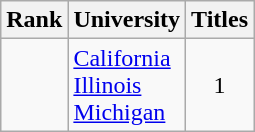<table class="wikitable sortable" style="text-align:center">
<tr>
<th>Rank</th>
<th>University</th>
<th>Titles</th>
</tr>
<tr>
<td></td>
<td align=left><a href='#'>California</a><br><a href='#'>Illinois</a><br><a href='#'>Michigan</a></td>
<td>1</td>
</tr>
</table>
